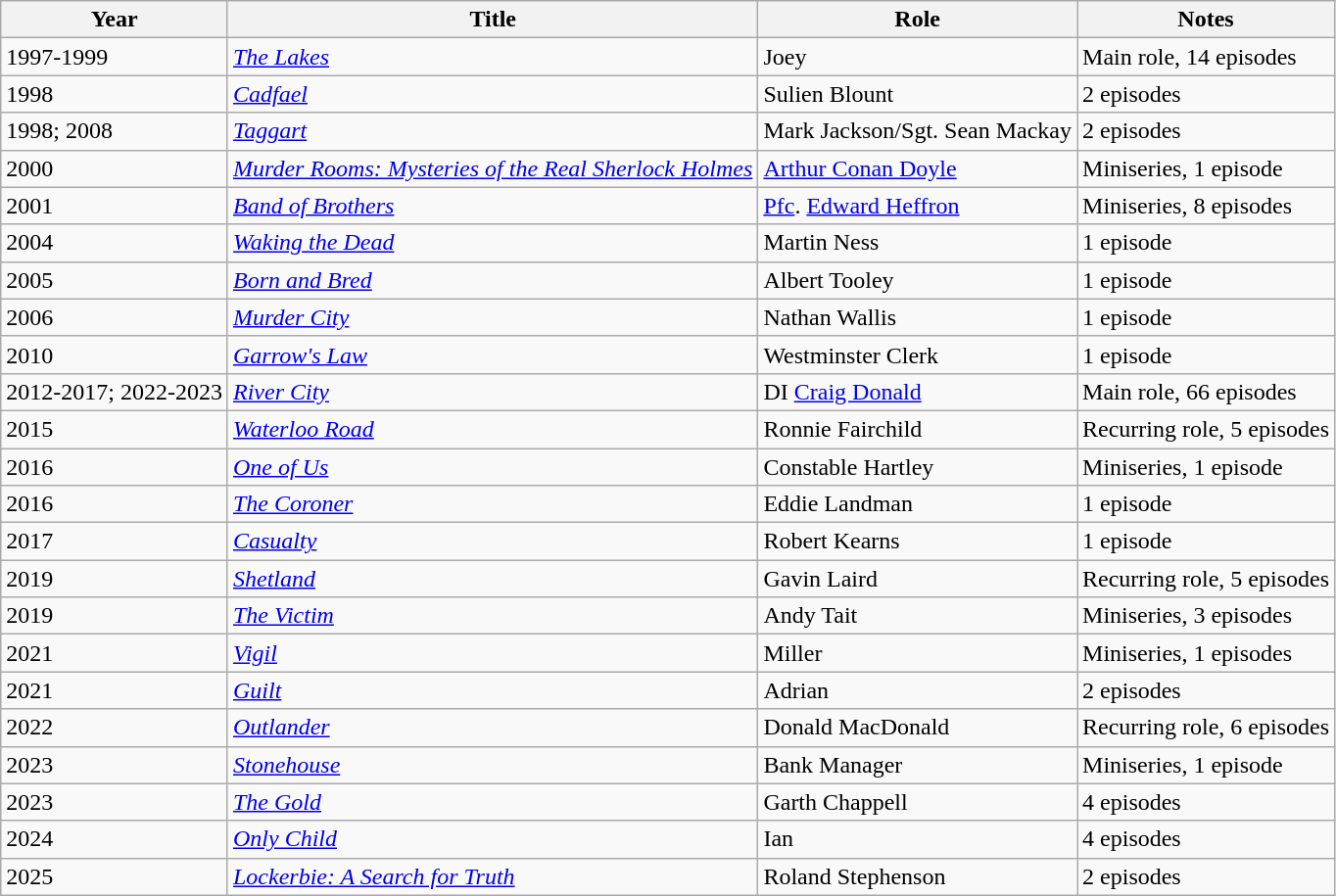<table class="wikitable sortable">
<tr>
<th>Year</th>
<th>Title</th>
<th>Role</th>
<th class="unsortable">Notes</th>
</tr>
<tr>
<td>1997-1999</td>
<td><em><a href='#'>The Lakes</a></em></td>
<td>Joey</td>
<td>Main role, 14 episodes</td>
</tr>
<tr>
<td>1998</td>
<td><em><a href='#'>Cadfael</a></em></td>
<td>Sulien Blount</td>
<td>2 episodes</td>
</tr>
<tr>
<td>1998; 2008</td>
<td><em><a href='#'>Taggart</a></em></td>
<td>Mark Jackson/Sgt. Sean Mackay</td>
<td>2 episodes</td>
</tr>
<tr>
<td>2000</td>
<td><em><a href='#'>Murder Rooms: Mysteries of the Real Sherlock Holmes</a></em></td>
<td><a href='#'>Arthur Conan Doyle</a></td>
<td>Miniseries, 1 episode</td>
</tr>
<tr>
<td>2001</td>
<td><em><a href='#'>Band of Brothers</a></em></td>
<td><a href='#'>Pfc</a>. <a href='#'>Edward Heffron</a></td>
<td>Miniseries, 8 episodes</td>
</tr>
<tr>
<td>2004</td>
<td><em><a href='#'>Waking the Dead</a></em></td>
<td>Martin Ness</td>
<td>1 episode</td>
</tr>
<tr>
<td>2005</td>
<td><em><a href='#'>Born and Bred</a></em></td>
<td>Albert Tooley</td>
<td>1 episode</td>
</tr>
<tr>
<td>2006</td>
<td><em><a href='#'>Murder City</a></em></td>
<td>Nathan Wallis</td>
<td>1 episode</td>
</tr>
<tr>
<td>2010</td>
<td><em><a href='#'>Garrow's Law</a></em></td>
<td>Westminster Clerk</td>
<td>1 episode</td>
</tr>
<tr>
<td>2012-2017; 2022-2023</td>
<td><em><a href='#'>River City</a></em></td>
<td>DI <a href='#'>Craig Donald</a></td>
<td>Main role, 66 episodes</td>
</tr>
<tr>
<td>2015</td>
<td><em><a href='#'>Waterloo Road</a></em></td>
<td>Ronnie Fairchild</td>
<td>Recurring role, 5 episodes</td>
</tr>
<tr>
<td>2016</td>
<td><em><a href='#'>One of Us</a></em></td>
<td>Constable Hartley</td>
<td>Miniseries, 1 episode</td>
</tr>
<tr>
<td>2016</td>
<td><em><a href='#'>The Coroner</a></em></td>
<td>Eddie Landman</td>
<td>1 episode</td>
</tr>
<tr>
<td>2017</td>
<td><em><a href='#'>Casualty</a></em></td>
<td>Robert Kearns</td>
<td>1 episode</td>
</tr>
<tr>
<td>2019</td>
<td><em><a href='#'>Shetland</a></em></td>
<td>Gavin Laird</td>
<td>Recurring role, 5 episodes</td>
</tr>
<tr>
<td>2019</td>
<td><em><a href='#'>The Victim</a></em></td>
<td>Andy Tait</td>
<td>Miniseries, 3 episodes</td>
</tr>
<tr>
<td>2021</td>
<td><em><a href='#'>Vigil</a></em></td>
<td>Miller</td>
<td>Miniseries, 1 episodes</td>
</tr>
<tr>
<td>2021</td>
<td><em><a href='#'>Guilt</a></em></td>
<td>Adrian</td>
<td>2 episodes</td>
</tr>
<tr>
<td>2022</td>
<td><em><a href='#'>Outlander</a></em></td>
<td>Donald MacDonald</td>
<td>Recurring role, 6 episodes</td>
</tr>
<tr>
<td>2023</td>
<td><em><a href='#'>Stonehouse</a></em></td>
<td>Bank Manager</td>
<td>Miniseries, 1 episode</td>
</tr>
<tr>
<td>2023</td>
<td><em><a href='#'>The Gold</a></em></td>
<td>Garth Chappell</td>
<td>4 episodes</td>
</tr>
<tr>
<td>2024</td>
<td><em><a href='#'>Only Child</a></em></td>
<td>Ian</td>
<td>4 episodes</td>
</tr>
<tr>
<td>2025</td>
<td><em><a href='#'>Lockerbie: A Search for Truth</a></em></td>
<td>Roland Stephenson</td>
<td>2 episodes</td>
</tr>
</table>
